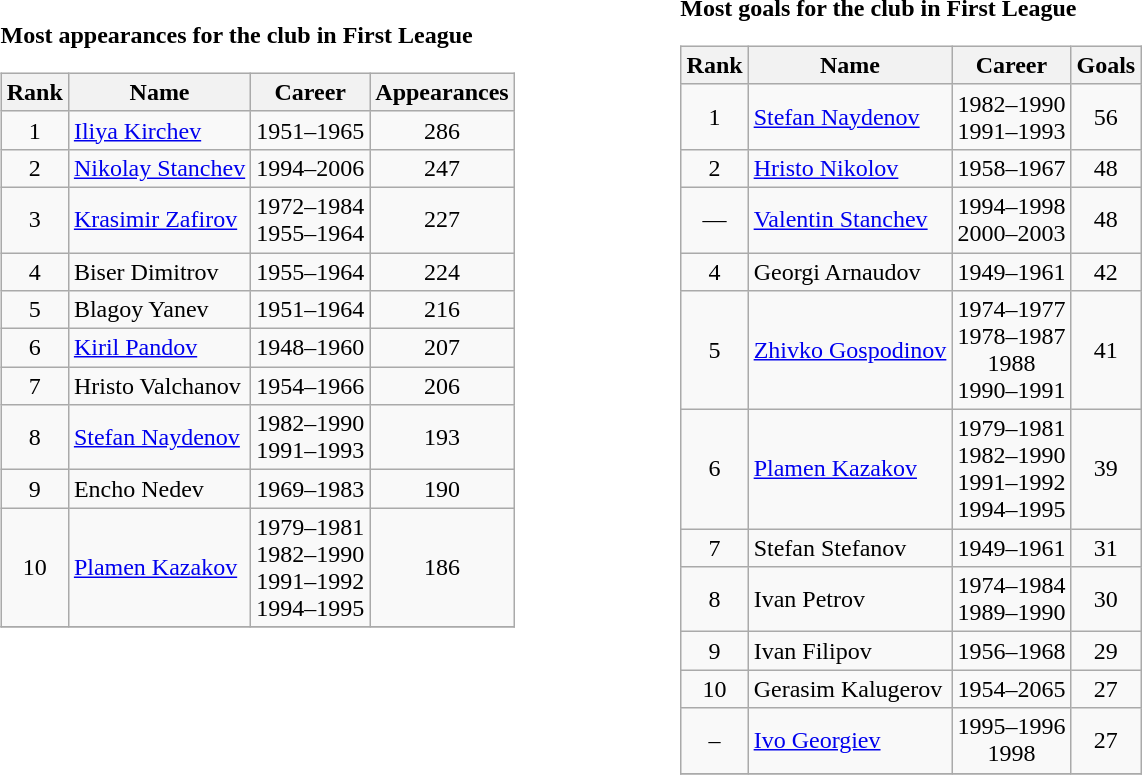<table>
<tr>
<td valign="top" width=40%><br><br><strong>Most appearances for the club in First League</strong><table class="wikitable" style="text-align: center;">
<tr>
<th>Rank</th>
<th>Name</th>
<th>Career</th>
<th>Appearances</th>
</tr>
<tr>
<td>1</td>
<td style="text-align:left"> <a href='#'>Iliya Kirchev</a></td>
<td>1951–1965</td>
<td>286</td>
</tr>
<tr>
<td>2</td>
<td style="text-align:left"> <a href='#'>Nikolay Stanchev</a></td>
<td>1994–2006</td>
<td>247</td>
</tr>
<tr>
<td>3</td>
<td style="text-align:left"> <a href='#'>Krasimir Zafirov</a></td>
<td>1972–1984<br>1955–1964</td>
<td>227</td>
</tr>
<tr>
<td>4</td>
<td style="text-align:left"> Biser Dimitrov</td>
<td>1955–1964</td>
<td>224</td>
</tr>
<tr>
<td>5</td>
<td style="text-align:left"> Blagoy Yanev</td>
<td>1951–1964</td>
<td>216</td>
</tr>
<tr>
<td>6</td>
<td style="text-align:left"> <a href='#'>Kiril Pandov</a></td>
<td>1948–1960</td>
<td>207</td>
</tr>
<tr>
<td>7</td>
<td style="text-align:left"> Hristo Valchanov</td>
<td>1954–1966</td>
<td>206</td>
</tr>
<tr>
<td>8</td>
<td style="text-align:left"> <a href='#'>Stefan Naydenov</a></td>
<td>1982–1990<br>1991–1993</td>
<td>193</td>
</tr>
<tr>
<td>9</td>
<td style="text-align:left"> Encho Nedev</td>
<td>1969–1983</td>
<td>190</td>
</tr>
<tr>
<td>10</td>
<td style="text-align:left"> <a href='#'>Plamen Kazakov</a></td>
<td>1979–1981<br>1982–1990<br>1991–1992<br>1994–1995</td>
<td>186</td>
</tr>
<tr>
</tr>
</table>
</td>
<td valign="top" width=40%><br><strong>Most goals for the club in First League</strong><table class="wikitable" style="text-align: center;">
<tr>
<th>Rank</th>
<th>Name</th>
<th>Career</th>
<th>Goals</th>
</tr>
<tr>
<td>1</td>
<td style="text-align:left"> <a href='#'>Stefan Naydenov</a></td>
<td>1982–1990<br>1991–1993</td>
<td>56</td>
</tr>
<tr>
<td>2</td>
<td style="text-align:left"> <a href='#'>Hristo Nikolov</a></td>
<td>1958–1967</td>
<td>48</td>
</tr>
<tr>
<td>—</td>
<td style="text-align:left"> <a href='#'>Valentin Stanchev</a></td>
<td>1994–1998<br>2000–2003</td>
<td>48</td>
</tr>
<tr>
<td>4</td>
<td style="text-align:left"> Georgi Arnaudov</td>
<td>1949–1961</td>
<td>42</td>
</tr>
<tr>
<td>5</td>
<td style="text-align:left"> <a href='#'>Zhivko Gospodinov</a></td>
<td>1974–1977<br>1978–1987<br>1988<br>1990–1991</td>
<td>41</td>
</tr>
<tr>
<td>6</td>
<td style="text-align:left"> <a href='#'>Plamen Kazakov</a></td>
<td>1979–1981<br>1982–1990<br>1991–1992<br>1994–1995</td>
<td>39</td>
</tr>
<tr>
<td>7</td>
<td style="text-align:left"> Stefan Stefanov</td>
<td>1949–1961</td>
<td>31</td>
</tr>
<tr>
<td>8</td>
<td style="text-align:left"> Ivan Petrov</td>
<td>1974–1984<br>1989–1990</td>
<td>30</td>
</tr>
<tr>
<td>9</td>
<td style="text-align:left"> Ivan Filipov</td>
<td>1956–1968</td>
<td>29</td>
</tr>
<tr>
<td>10</td>
<td style="text-align:left"> Gerasim Kalugerov</td>
<td>1954–2065</td>
<td>27</td>
</tr>
<tr>
<td>–</td>
<td style="text-align:left"> <a href='#'>Ivo Georgiev</a></td>
<td>1995–1996<br>1998</td>
<td>27</td>
</tr>
<tr>
</tr>
</table>
</td>
</tr>
</table>
